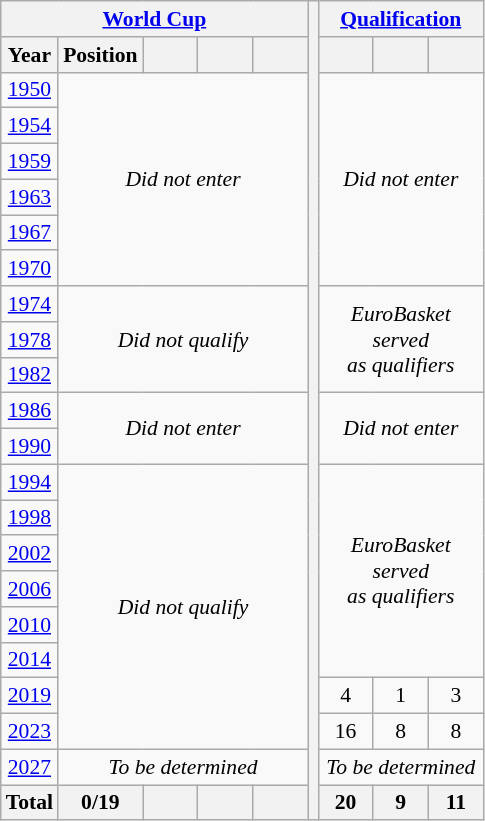<table class="wikitable" style="text-align: center;font-size:90%;">
<tr>
<th colspan=5><a href='#'>World Cup</a></th>
<th rowspan=23></th>
<th colspan=3><a href='#'>Qualification</a></th>
</tr>
<tr>
<th>Year</th>
<th>Position</th>
<th width=30></th>
<th width=30></th>
<th width=30></th>
<th width=30></th>
<th width=30></th>
<th width=30></th>
</tr>
<tr>
<td> <a href='#'>1950</a></td>
<td colspan=4 rowspan=6><em>Did not enter</em></td>
<td colspan=3 rowspan=6><em>Did not enter</em></td>
</tr>
<tr>
<td> <a href='#'>1954</a></td>
</tr>
<tr>
<td> <a href='#'>1959</a></td>
</tr>
<tr>
<td> <a href='#'>1963</a></td>
</tr>
<tr>
<td> <a href='#'>1967</a></td>
</tr>
<tr>
<td> <a href='#'>1970</a></td>
</tr>
<tr>
<td> <a href='#'>1974</a></td>
<td colspan=4 rowspan=3><em>Did not qualify</em></td>
<td colspan=3 rowspan=3><em>EuroBasket served<br>as qualifiers</em></td>
</tr>
<tr>
<td> <a href='#'>1978</a></td>
</tr>
<tr>
<td> <a href='#'>1982</a></td>
</tr>
<tr>
<td> <a href='#'>1986</a></td>
<td colspan=4 rowspan=2><em>Did not enter</em></td>
<td colspan=3 rowspan=2><em>Did not enter</em></td>
</tr>
<tr>
<td> <a href='#'>1990</a></td>
</tr>
<tr>
<td> <a href='#'>1994</a></td>
<td colspan=4 rowspan=8><em>Did not qualify</em></td>
<td colspan=3 rowspan=6><em>EuroBasket served<br>as qualifiers</em></td>
</tr>
<tr>
<td> <a href='#'>1998</a></td>
</tr>
<tr>
<td> <a href='#'>2002</a></td>
</tr>
<tr>
<td> <a href='#'>2006</a></td>
</tr>
<tr>
<td> <a href='#'>2010</a></td>
</tr>
<tr>
<td> <a href='#'>2014</a></td>
</tr>
<tr>
<td> <a href='#'>2019</a></td>
<td>4</td>
<td>1</td>
<td>3</td>
</tr>
<tr>
<td> <a href='#'>2023</a></td>
<td>16</td>
<td>8</td>
<td>8</td>
</tr>
<tr>
<td> <a href='#'>2027</a></td>
<td colspan=4><em>To be determined</em></td>
<td colspan=3><em>To be determined</em></td>
</tr>
<tr>
<th>Total</th>
<th>0/19</th>
<th></th>
<th></th>
<th></th>
<th>20</th>
<th>9</th>
<th>11</th>
</tr>
</table>
